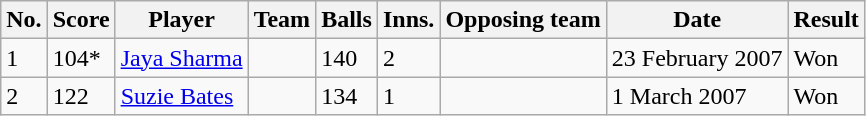<table class="wikitable">
<tr>
<th>No.</th>
<th>Score</th>
<th>Player</th>
<th>Team</th>
<th>Balls</th>
<th>Inns.</th>
<th>Opposing team</th>
<th>Date</th>
<th>Result</th>
</tr>
<tr>
<td>1</td>
<td>104*</td>
<td><a href='#'>Jaya Sharma</a></td>
<td></td>
<td>140</td>
<td>2</td>
<td></td>
<td>23 February 2007</td>
<td>Won</td>
</tr>
<tr>
<td>2</td>
<td>122</td>
<td><a href='#'>Suzie Bates</a></td>
<td></td>
<td>134</td>
<td>1</td>
<td></td>
<td>1 March 2007</td>
<td>Won</td>
</tr>
</table>
